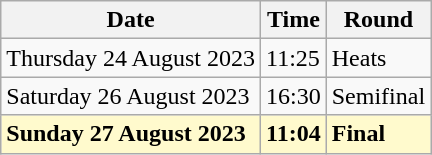<table class="wikitable">
<tr>
<th>Date</th>
<th>Time</th>
<th>Round</th>
</tr>
<tr>
<td>Thursday 24 August 2023</td>
<td>11:25</td>
<td>Heats</td>
</tr>
<tr>
<td>Saturday 26 August 2023</td>
<td>16:30</td>
<td>Semifinal</td>
</tr>
<tr>
<td style=background:lemonchiffon><strong>Sunday 27 August 2023</strong></td>
<td style=background:lemonchiffon><strong>11:04</strong></td>
<td style=background:lemonchiffon><strong>Final</strong></td>
</tr>
</table>
